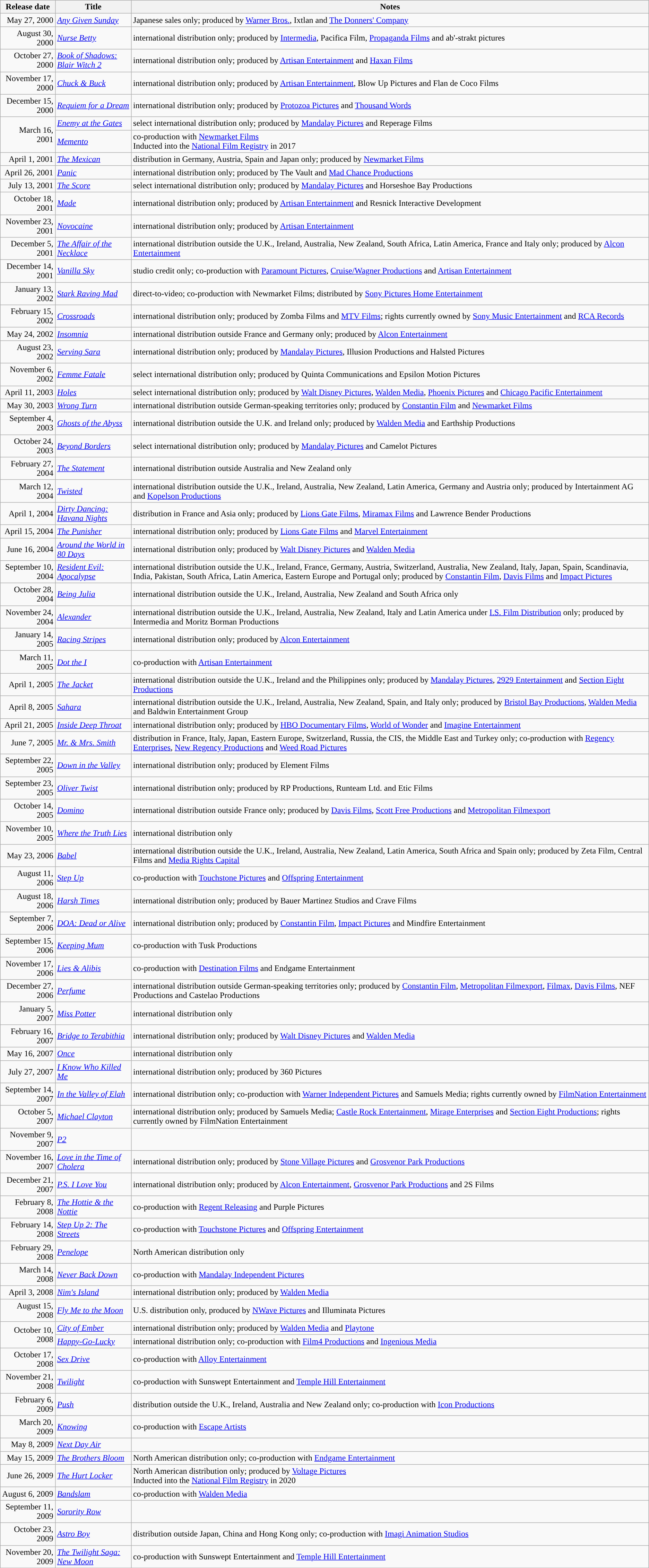<table class="wikitable sortable">
<tr>
<th>Release date</th>
<th>Title</th>
<th>Notes</th>
</tr>
<tr>
<td style="text-align:right;">May 27, 2000</td>
<td><em><a href='#'>Any Given Sunday</a></em></td>
<td>Japanese sales only; produced by <a href='#'>Warner Bros.</a>, Ixtlan and <a href='#'>The Donners' Company</a></td>
</tr>
<tr>
<td style="text-align:right;">August 30, 2000</td>
<td><em><a href='#'>Nurse Betty</a></em></td>
<td>international distribution only; produced by <a href='#'>Intermedia</a>, Pacifica Film, <a href='#'>Propaganda Films</a> and ab'-strakt pictures</td>
</tr>
<tr>
<td style="text-align:right;">October 27, 2000</td>
<td><em><a href='#'>Book of Shadows: Blair Witch 2</a></em></td>
<td>international distribution only; produced by <a href='#'>Artisan Entertainment</a> and <a href='#'>Haxan Films</a></td>
</tr>
<tr>
<td style="text-align:right;">November 17, 2000</td>
<td><em><a href='#'>Chuck & Buck</a></em></td>
<td>international distribution only; produced by <a href='#'>Artisan Entertainment</a>, Blow Up Pictures and Flan de Coco Films</td>
</tr>
<tr>
<td style="text-align:right;">December 15, 2000</td>
<td><em><a href='#'>Requiem for a Dream</a></em></td>
<td>international distribution only; produced by <a href='#'>Protozoa Pictures</a> and <a href='#'>Thousand Words</a></td>
</tr>
<tr>
<td style="text-align:right;" rowspan="2">March 16, 2001</td>
<td><em><a href='#'>Enemy at the Gates</a></em></td>
<td>select international distribution only; produced by <a href='#'>Mandalay Pictures</a> and Reperage Films</td>
</tr>
<tr>
<td><em><a href='#'>Memento</a></em></td>
<td>co-production with <a href='#'>Newmarket Films</a><br>Inducted into the <a href='#'>National Film Registry</a> in 2017</td>
</tr>
<tr>
<td style="text-align:right;">April 1, 2001</td>
<td><em><a href='#'>The Mexican</a></em></td>
<td>distribution in Germany, Austria, Spain and Japan only; produced by <a href='#'>Newmarket Films</a></td>
</tr>
<tr>
<td style="text-align:right;">April 26, 2001</td>
<td><em><a href='#'>Panic</a></em></td>
<td>international distribution only; produced by The Vault and <a href='#'>Mad Chance Productions</a></td>
</tr>
<tr>
<td style="text-align:right;">July 13, 2001</td>
<td><em><a href='#'>The Score</a></em></td>
<td>select international distribution only; produced by <a href='#'>Mandalay Pictures</a> and Horseshoe Bay Productions</td>
</tr>
<tr>
<td style="text-align:right;">October 18, 2001</td>
<td><em><a href='#'>Made</a></em></td>
<td>international distribution only; produced by <a href='#'>Artisan Entertainment</a> and Resnick Interactive Development</td>
</tr>
<tr>
<td style="text-align:right;">November 23, 2001</td>
<td><em><a href='#'>Novocaine</a></em></td>
<td>international distribution only; produced by <a href='#'>Artisan Entertainment</a></td>
</tr>
<tr>
<td style="text-align:right;">December 5, 2001</td>
<td><em><a href='#'>The Affair of the Necklace</a></em></td>
<td>international distribution outside the U.K., Ireland, Australia, New Zealand, South Africa, Latin America, France and Italy only; produced by <a href='#'>Alcon Entertainment</a></td>
</tr>
<tr>
<td style="text-align:right;">December 14, 2001</td>
<td><em><a href='#'>Vanilla Sky</a></em></td>
<td>studio credit only; co-production with <a href='#'>Paramount Pictures</a>, <a href='#'>Cruise/Wagner Productions</a> and <a href='#'>Artisan Entertainment</a></td>
</tr>
<tr>
<td style="text-align:right;">January 13, 2002</td>
<td><em><a href='#'>Stark Raving Mad</a></em></td>
<td>direct-to-video; co-production with Newmarket Films; distributed by <a href='#'>Sony Pictures Home Entertainment</a></td>
</tr>
<tr>
<td style="text-align:right;">February 15, 2002</td>
<td><em><a href='#'>Crossroads</a></em></td>
<td>international distribution only; produced by Zomba Films and <a href='#'>MTV Films</a>; rights currently owned by <a href='#'>Sony Music Entertainment</a> and <a href='#'>RCA Records</a></td>
</tr>
<tr>
<td style="text-align:right;">May 24, 2002</td>
<td><em><a href='#'>Insomnia</a></em></td>
<td>international distribution outside France and Germany only; produced by <a href='#'>Alcon Entertainment</a></td>
</tr>
<tr>
<td style="text-align:right;">August 23, 2002</td>
<td><em><a href='#'>Serving Sara</a></em></td>
<td>international distribution only; produced by <a href='#'>Mandalay Pictures</a>, Illusion Productions and Halsted Pictures</td>
</tr>
<tr>
<td style="text-align:right;">November 6, 2002</td>
<td><em><a href='#'>Femme Fatale</a></em></td>
<td>select international distribution only; produced by Quinta Communications and Epsilon Motion Pictures</td>
</tr>
<tr>
<td style="text-align:right;">April 11, 2003</td>
<td><em><a href='#'>Holes</a></em></td>
<td>select international distribution only; produced by <a href='#'>Walt Disney Pictures</a>, <a href='#'>Walden Media</a>, <a href='#'>Phoenix Pictures</a> and <a href='#'>Chicago Pacific Entertainment</a></td>
</tr>
<tr>
<td style="text-align:right;">May 30, 2003</td>
<td><em><a href='#'>Wrong Turn</a></em></td>
<td>international distribution outside German-speaking territories only; produced by <a href='#'>Constantin Film</a> and <a href='#'>Newmarket Films</a></td>
</tr>
<tr>
<td style="text-align:right;">September 4, 2003</td>
<td><em><a href='#'>Ghosts of the Abyss</a></em></td>
<td>international distribution outside the U.K. and Ireland only; produced by <a href='#'>Walden Media</a> and Earthship Productions</td>
</tr>
<tr>
<td style="text-align:right;">October 24, 2003</td>
<td><em><a href='#'>Beyond Borders</a></em></td>
<td>select international distribution only; produced by <a href='#'>Mandalay Pictures</a> and Camelot Pictures</td>
</tr>
<tr>
<td style="text-align:right;">February 27, 2004</td>
<td><em><a href='#'>The Statement</a></em></td>
<td>international distribution outside Australia and New Zealand only</td>
</tr>
<tr>
<td style="text-align:right;">March 12, 2004</td>
<td><em><a href='#'>Twisted</a></em></td>
<td>international distribution outside the U.K., Ireland, Australia, New Zealand, Latin America, Germany and Austria only; produced by Intertainment AG and <a href='#'>Kopelson Productions</a></td>
</tr>
<tr>
<td style="text-align:right;">April 1, 2004</td>
<td><em><a href='#'>Dirty Dancing: Havana Nights</a></em></td>
<td>distribution in France and Asia only; produced by <a href='#'>Lions Gate Films</a>, <a href='#'>Miramax Films</a> and Lawrence Bender Productions</td>
</tr>
<tr>
<td style="text-align:right;">April 15, 2004</td>
<td><em><a href='#'>The Punisher</a></em></td>
<td>international distribution only; produced by <a href='#'>Lions Gate Films</a> and <a href='#'>Marvel Entertainment</a></td>
</tr>
<tr>
<td style="text-align:right;">June 16, 2004</td>
<td><em><a href='#'>Around the World in 80 Days</a></em></td>
<td>international distribution only; produced by <a href='#'>Walt Disney Pictures</a> and <a href='#'>Walden Media</a></td>
</tr>
<tr>
<td style="text-align:right;">September 10, 2004</td>
<td><em><a href='#'>Resident Evil: Apocalypse</a></em></td>
<td>international distribution outside the U.K., Ireland, France, Germany, Austria, Switzerland, Australia, New Zealand, Italy, Japan, Spain, Scandinavia, India, Pakistan, South Africa, Latin America, Eastern Europe and Portugal only; produced by <a href='#'>Constantin Film</a>, <a href='#'>Davis Films</a> and <a href='#'>Impact Pictures</a></td>
</tr>
<tr>
<td style="text-align:right;">October 28, 2004</td>
<td><em><a href='#'>Being Julia</a></em></td>
<td>international distribution outside the U.K., Ireland, Australia, New Zealand and South Africa only</td>
</tr>
<tr>
<td style="text-align:right;">November 24, 2004</td>
<td><em><a href='#'>Alexander</a></em></td>
<td>international distribution outside the U.K., Ireland, Australia, New Zealand, Italy and Latin America under <a href='#'>I.S. Film Distribution</a> only; produced by Intermedia and Moritz Borman Productions</td>
</tr>
<tr>
<td style="text-align:right;">January 14, 2005</td>
<td><em><a href='#'>Racing Stripes</a></em></td>
<td>international distribution only; produced by <a href='#'>Alcon Entertainment</a></td>
</tr>
<tr>
<td style="text-align:right;">March 11, 2005</td>
<td><em><a href='#'>Dot the I</a></em></td>
<td>co-production with <a href='#'>Artisan Entertainment</a></td>
</tr>
<tr>
<td style="text-align:right;">April 1, 2005</td>
<td><em><a href='#'>The Jacket</a></em></td>
<td>international distribution outside the U.K., Ireland and the Philippines only; produced by <a href='#'>Mandalay Pictures</a>, <a href='#'>2929 Entertainment</a> and <a href='#'>Section Eight Productions</a></td>
</tr>
<tr>
<td style="text-align:right;">April 8, 2005</td>
<td><em><a href='#'>Sahara</a></em></td>
<td>international distribution outside the U.K., Ireland, Australia, New Zealand, Spain, and Italy only; produced by <a href='#'>Bristol Bay Productions</a>, <a href='#'>Walden Media</a> and Baldwin Entertainment Group</td>
</tr>
<tr>
<td style="text-align:right;">April 21, 2005</td>
<td><em><a href='#'>Inside Deep Throat</a></em></td>
<td>international distribution only; produced by <a href='#'>HBO Documentary Films</a>, <a href='#'>World of Wonder</a> and <a href='#'>Imagine Entertainment</a></td>
</tr>
<tr>
<td style="text-align:right;">June 7, 2005</td>
<td><em><a href='#'>Mr. & Mrs. Smith</a></em></td>
<td>distribution in France, Italy, Japan, Eastern Europe, Switzerland, Russia, the CIS, the Middle East and Turkey only; co-production with <a href='#'>Regency Enterprises</a>, <a href='#'>New Regency Productions</a> and <a href='#'>Weed Road Pictures</a></td>
</tr>
<tr>
<td style="text-align:right;">September 22, 2005</td>
<td><em><a href='#'>Down in the Valley</a></em></td>
<td>international distribution only; produced by Element Films</td>
</tr>
<tr>
<td style="text-align:right;">September 23, 2005</td>
<td><em><a href='#'>Oliver Twist</a></em></td>
<td>international distribution only; produced by RP Productions, Runteam Ltd. and Etic Films</td>
</tr>
<tr>
<td style="text-align:right;">October 14, 2005</td>
<td><em><a href='#'>Domino</a></em></td>
<td>international distribution outside France only; produced by <a href='#'>Davis Films</a>, <a href='#'>Scott Free Productions</a> and <a href='#'>Metropolitan Filmexport</a></td>
</tr>
<tr>
<td style="text-align:right;">November 10, 2005</td>
<td><em><a href='#'>Where the Truth Lies</a></em></td>
<td>international distribution only</td>
</tr>
<tr>
<td style="text-align:right;">May 23, 2006</td>
<td><em><a href='#'>Babel</a></em></td>
<td>international distribution outside the U.K., Ireland, Australia, New Zealand, Latin America, South Africa and Spain only; produced by Zeta Film, Central Films and <a href='#'>Media Rights Capital</a></td>
</tr>
<tr>
<td style="text-align:right;">August 11, 2006</td>
<td><em><a href='#'>Step Up</a></em></td>
<td>co-production with <a href='#'>Touchstone Pictures</a> and <a href='#'>Offspring Entertainment</a></td>
</tr>
<tr>
<td style="text-align:right;">August 18, 2006</td>
<td><em><a href='#'>Harsh Times</a></em></td>
<td>international distribution only; produced by Bauer Martinez Studios and Crave Films</td>
</tr>
<tr>
<td style="text-align:right;">September 7, 2006</td>
<td><em><a href='#'>DOA: Dead or Alive</a></em></td>
<td>international distribution only; produced by <a href='#'>Constantin Film</a>, <a href='#'>Impact Pictures</a> and Mindfire Entertainment</td>
</tr>
<tr>
<td style="text-align:right;">September 15, 2006</td>
<td><em><a href='#'>Keeping Mum</a></em></td>
<td>co-production with Tusk Productions</td>
</tr>
<tr>
<td style="text-align:right;">November 17, 2006</td>
<td><em><a href='#'>Lies & Alibis</a></em></td>
<td>co-production with <a href='#'>Destination Films</a> and Endgame Entertainment</td>
</tr>
<tr>
<td style="text-align:right;">December 27, 2006</td>
<td><em><a href='#'>Perfume</a></em></td>
<td>international distribution outside German-speaking territories only; produced by <a href='#'>Constantin Film</a>, <a href='#'>Metropolitan Filmexport</a>, <a href='#'>Filmax</a>, <a href='#'>Davis Films</a>, NEF Productions and Castelao Productions</td>
</tr>
<tr>
<td style="text-align:right;">January 5, 2007</td>
<td><em><a href='#'>Miss Potter</a></em></td>
<td>international distribution only</td>
</tr>
<tr>
<td style="text-align:right;">February 16, 2007</td>
<td><em><a href='#'>Bridge to Terabithia</a></em></td>
<td>international distribution only; produced by <a href='#'>Walt Disney Pictures</a> and <a href='#'>Walden Media</a></td>
</tr>
<tr>
<td style="text-align:right;">May 16, 2007</td>
<td><em><a href='#'>Once</a></em></td>
<td>international distribution only</td>
</tr>
<tr>
<td style="text-align:right;">July 27, 2007</td>
<td><em><a href='#'>I Know Who Killed Me</a></em></td>
<td>international distribution only; produced by 360 Pictures</td>
</tr>
<tr>
<td style="text-align:right;">September 14, 2007</td>
<td><em><a href='#'>In the Valley of Elah</a></em></td>
<td>international distribution only; co-production with <a href='#'>Warner Independent Pictures</a> and Samuels Media; rights currently owned by <a href='#'>FilmNation Entertainment</a></td>
</tr>
<tr>
<td style="text-align:right;">October 5, 2007</td>
<td><em><a href='#'>Michael Clayton</a></em></td>
<td>international distribution only; produced by Samuels Media; <a href='#'>Castle Rock Entertainment</a>, <a href='#'>Mirage Enterprises</a> and <a href='#'>Section Eight Productions</a>; rights currently owned by FilmNation Entertainment</td>
</tr>
<tr>
<td style="text-align:right;">November 9, 2007</td>
<td><em><a href='#'>P2</a></em></td>
<td></td>
</tr>
<tr>
<td style="text-align:right;">November 16, 2007</td>
<td><em><a href='#'>Love in the Time of Cholera</a></em></td>
<td>international distribution only; produced by <a href='#'>Stone Village Pictures</a> and <a href='#'>Grosvenor Park Productions</a></td>
</tr>
<tr>
<td style="text-align:right;">December 21, 2007</td>
<td><em><a href='#'>P.S. I Love You</a></em></td>
<td>international distribution only; produced by <a href='#'>Alcon Entertainment</a>, <a href='#'>Grosvenor Park Productions</a> and 2S Films</td>
</tr>
<tr>
<td style="text-align:right;">February 8, 2008</td>
<td><em><a href='#'>The Hottie & the Nottie</a></em></td>
<td>co-production with <a href='#'>Regent Releasing</a> and Purple Pictures</td>
</tr>
<tr>
<td style="text-align:right;">February 14, 2008</td>
<td><em><a href='#'>Step Up 2: The Streets</a></em></td>
<td>co-production with <a href='#'>Touchstone Pictures</a> and <a href='#'>Offspring Entertainment</a></td>
</tr>
<tr>
<td style="text-align:right;">February 29, 2008</td>
<td><em><a href='#'>Penelope</a></em></td>
<td>North American distribution only</td>
</tr>
<tr>
<td style="text-align:right;">March 14, 2008</td>
<td><em><a href='#'>Never Back Down</a></em></td>
<td>co-production with <a href='#'>Mandalay Independent Pictures</a></td>
</tr>
<tr>
<td style="text-align:right;">April 3, 2008</td>
<td><em><a href='#'>Nim's Island</a></em></td>
<td>international distribution only; produced by <a href='#'>Walden Media</a></td>
</tr>
<tr>
<td style="text-align:right;">August 15, 2008</td>
<td><em><a href='#'>Fly Me to the Moon</a></em></td>
<td>U.S. distribution only, produced by <a href='#'>NWave Pictures</a> and Illuminata Pictures</td>
</tr>
<tr>
<td style="text-align:right;" rowspan=2>October 10, 2008</td>
<td><em><a href='#'>City of Ember</a></em></td>
<td>international distribution only; produced by <a href='#'>Walden Media</a> and <a href='#'>Playtone</a></td>
</tr>
<tr>
<td><em><a href='#'>Happy-Go-Lucky</a></em></td>
<td>international distribution only; co-production with <a href='#'>Film4 Productions</a> and <a href='#'>Ingenious Media</a></td>
</tr>
<tr>
<td style="text-align:right;">October 17, 2008</td>
<td><em><a href='#'>Sex Drive</a></em></td>
<td>co-production with <a href='#'>Alloy Entertainment</a></td>
</tr>
<tr>
<td style="text-align:right;">November 21, 2008</td>
<td><em><a href='#'>Twilight</a></em></td>
<td>co-production with Sunswept Entertainment and <a href='#'>Temple Hill Entertainment</a></td>
</tr>
<tr>
<td style="text-align:right;">February 6, 2009</td>
<td><em><a href='#'>Push</a></em></td>
<td>distribution outside the U.K., Ireland, Australia and New Zealand only; co-production with <a href='#'>Icon Productions</a></td>
</tr>
<tr>
<td style="text-align:right;">March 20, 2009</td>
<td><em><a href='#'>Knowing</a></em></td>
<td>co-production with <a href='#'>Escape Artists</a></td>
</tr>
<tr>
<td style="text-align:right;">May 8, 2009</td>
<td><em><a href='#'>Next Day Air</a></em></td>
<td></td>
</tr>
<tr>
<td style="text-align:right;">May 15, 2009</td>
<td><em><a href='#'>The Brothers Bloom</a></em></td>
<td>North American distribution only; co-production with <a href='#'>Endgame Entertainment</a></td>
</tr>
<tr>
<td style="text-align:right;">June 26, 2009</td>
<td><em><a href='#'>The Hurt Locker</a></em></td>
<td>North American distribution only; produced by <a href='#'>Voltage Pictures</a><br>Inducted into the <a href='#'>National Film Registry</a> in 2020</td>
</tr>
<tr>
<td style="text-align:right;">August 6, 2009</td>
<td><em><a href='#'>Bandslam</a></em></td>
<td>co-production with <a href='#'>Walden Media</a></td>
</tr>
<tr>
<td style="text-align:right;">September 11, 2009</td>
<td><em><a href='#'>Sorority Row</a></em></td>
<td></td>
</tr>
<tr>
<td style="text-align:right;">October 23, 2009</td>
<td><em><a href='#'>Astro Boy</a></em></td>
<td>distribution outside Japan, China and Hong Kong only; co-production with <a href='#'>Imagi Animation Studios</a></td>
</tr>
<tr>
<td style="text-align:right;">November 20, 2009</td>
<td><em><a href='#'>The Twilight Saga: New Moon</a></em></td>
<td>co-production with Sunswept Entertainment and <a href='#'>Temple Hill Entertainment</a></td>
</tr>
</table>
